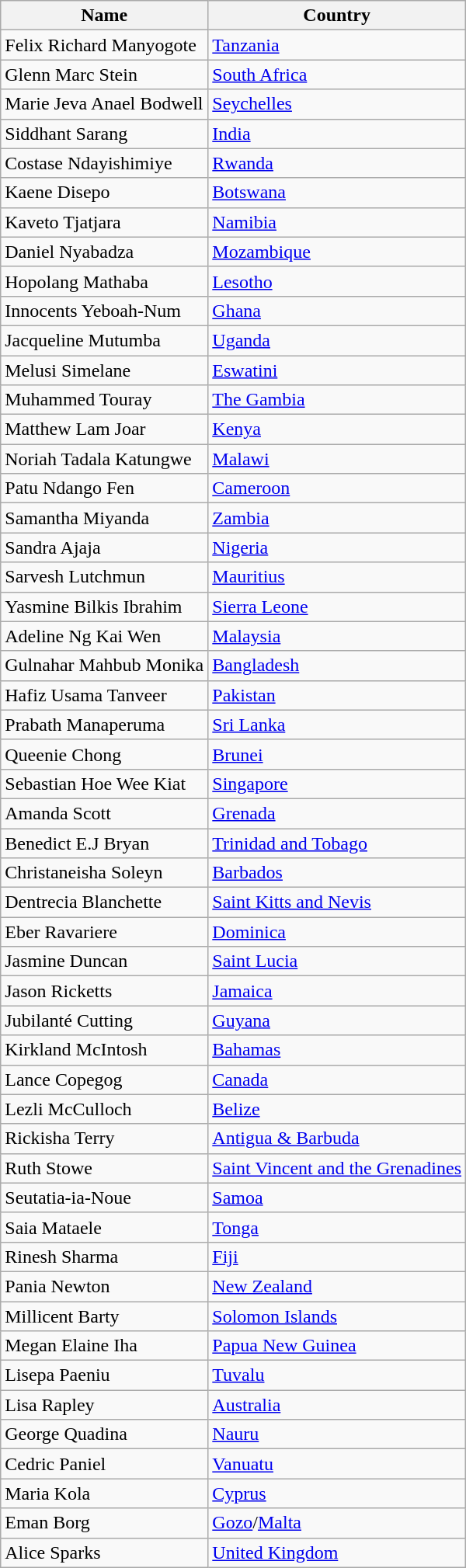<table class="wikitable sortable">
<tr>
<th>Name</th>
<th>Country</th>
</tr>
<tr>
<td>Felix Richard Manyogote</td>
<td><a href='#'>Tanzania</a></td>
</tr>
<tr>
<td>Glenn Marc Stein</td>
<td><a href='#'>South Africa</a></td>
</tr>
<tr>
<td>Marie Jeva Anael Bodwell</td>
<td><a href='#'>Seychelles</a></td>
</tr>
<tr>
<td>Siddhant Sarang</td>
<td><a href='#'>India</a></td>
</tr>
<tr>
<td>Costase Ndayishimiye</td>
<td><a href='#'>Rwanda</a></td>
</tr>
<tr>
<td>Kaene Disepo</td>
<td><a href='#'>Botswana</a></td>
</tr>
<tr>
<td>Kaveto Tjatjara</td>
<td><a href='#'>Namibia</a></td>
</tr>
<tr>
<td>Daniel Nyabadza</td>
<td><a href='#'>Mozambique</a></td>
</tr>
<tr>
<td>Hopolang Mathaba</td>
<td><a href='#'>Lesotho</a></td>
</tr>
<tr>
<td>Innocents Yeboah-Num</td>
<td><a href='#'>Ghana</a></td>
</tr>
<tr>
<td>Jacqueline Mutumba</td>
<td><a href='#'>Uganda</a></td>
</tr>
<tr>
<td>Melusi Simelane</td>
<td><a href='#'>Eswatini</a></td>
</tr>
<tr>
<td>Muhammed Touray</td>
<td><a href='#'>The Gambia</a></td>
</tr>
<tr>
<td>Matthew Lam Joar</td>
<td><a href='#'>Kenya</a></td>
</tr>
<tr>
<td>Noriah Tadala Katungwe</td>
<td><a href='#'>Malawi</a></td>
</tr>
<tr>
<td>Patu Ndango Fen</td>
<td><a href='#'>Cameroon</a></td>
</tr>
<tr>
<td>Samantha Miyanda</td>
<td><a href='#'>Zambia</a></td>
</tr>
<tr>
<td>Sandra Ajaja</td>
<td><a href='#'>Nigeria</a></td>
</tr>
<tr>
<td>Sarvesh Lutchmun</td>
<td><a href='#'>Mauritius</a></td>
</tr>
<tr>
<td>Yasmine Bilkis Ibrahim</td>
<td><a href='#'>Sierra Leone</a></td>
</tr>
<tr>
<td>Adeline Ng Kai Wen</td>
<td><a href='#'>Malaysia</a></td>
</tr>
<tr>
<td>Gulnahar Mahbub Monika</td>
<td><a href='#'>Bangladesh</a></td>
</tr>
<tr>
<td>Hafiz Usama Tanveer</td>
<td><a href='#'>Pakistan</a></td>
</tr>
<tr>
<td>Prabath Manaperuma</td>
<td><a href='#'>Sri Lanka</a></td>
</tr>
<tr>
<td>Queenie Chong</td>
<td><a href='#'>Brunei</a></td>
</tr>
<tr>
<td>Sebastian Hoe Wee Kiat</td>
<td><a href='#'>Singapore</a></td>
</tr>
<tr>
<td>Amanda Scott</td>
<td><a href='#'>Grenada</a></td>
</tr>
<tr>
<td>Benedict E.J Bryan</td>
<td><a href='#'>Trinidad and Tobago</a></td>
</tr>
<tr>
<td>Christaneisha Soleyn</td>
<td><a href='#'>Barbados</a></td>
</tr>
<tr>
<td>Dentrecia Blanchette</td>
<td><a href='#'>Saint Kitts and Nevis</a></td>
</tr>
<tr>
<td>Eber Ravariere</td>
<td><a href='#'>Dominica</a></td>
</tr>
<tr>
<td>Jasmine Duncan</td>
<td><a href='#'>Saint Lucia</a></td>
</tr>
<tr>
<td>Jason Ricketts</td>
<td><a href='#'>Jamaica</a></td>
</tr>
<tr>
<td>Jubilanté Cutting</td>
<td><a href='#'>Guyana</a></td>
</tr>
<tr>
<td>Kirkland McIntosh</td>
<td><a href='#'>Bahamas</a></td>
</tr>
<tr>
<td>Lance Copegog</td>
<td><a href='#'>Canada</a></td>
</tr>
<tr>
<td>Lezli McCulloch</td>
<td><a href='#'>Belize</a></td>
</tr>
<tr>
<td>Rickisha Terry</td>
<td><a href='#'>Antigua & Barbuda</a></td>
</tr>
<tr>
<td>Ruth Stowe</td>
<td><a href='#'>Saint Vincent and the Grenadines</a></td>
</tr>
<tr>
<td>Seutatia-ia-Noue</td>
<td><a href='#'>Samoa</a></td>
</tr>
<tr>
<td>Saia Mataele</td>
<td><a href='#'>Tonga</a></td>
</tr>
<tr>
<td>Rinesh Sharma</td>
<td><a href='#'>Fiji</a></td>
</tr>
<tr>
<td>Pania Newton</td>
<td><a href='#'>New Zealand</a></td>
</tr>
<tr>
<td>Millicent Barty</td>
<td><a href='#'>Solomon Islands</a></td>
</tr>
<tr>
<td>Megan Elaine Iha</td>
<td><a href='#'>Papua New Guinea</a></td>
</tr>
<tr>
<td>Lisepa Paeniu</td>
<td><a href='#'>Tuvalu</a></td>
</tr>
<tr>
<td>Lisa Rapley</td>
<td><a href='#'>Australia</a></td>
</tr>
<tr>
<td>George Quadina</td>
<td><a href='#'>Nauru</a></td>
</tr>
<tr>
<td>Cedric Paniel</td>
<td><a href='#'>Vanuatu</a></td>
</tr>
<tr>
<td>Maria Kola</td>
<td><a href='#'>Cyprus</a></td>
</tr>
<tr>
<td>Eman Borg</td>
<td><a href='#'>Gozo</a>/<a href='#'>Malta</a></td>
</tr>
<tr>
<td>Alice Sparks</td>
<td><a href='#'>United Kingdom</a></td>
</tr>
</table>
